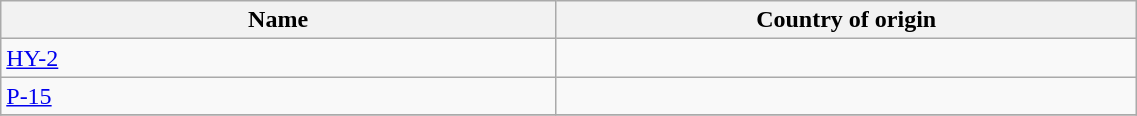<table class="wikitable" border="0" width="60%">
<tr>
<th width="5%">Name</th>
<th width="5%">Country of origin</th>
</tr>
<tr>
<td><a href='#'>HY-2</a></td>
<td></td>
</tr>
<tr>
<td><a href='#'>P-15</a></td>
<td></td>
</tr>
<tr>
</tr>
</table>
